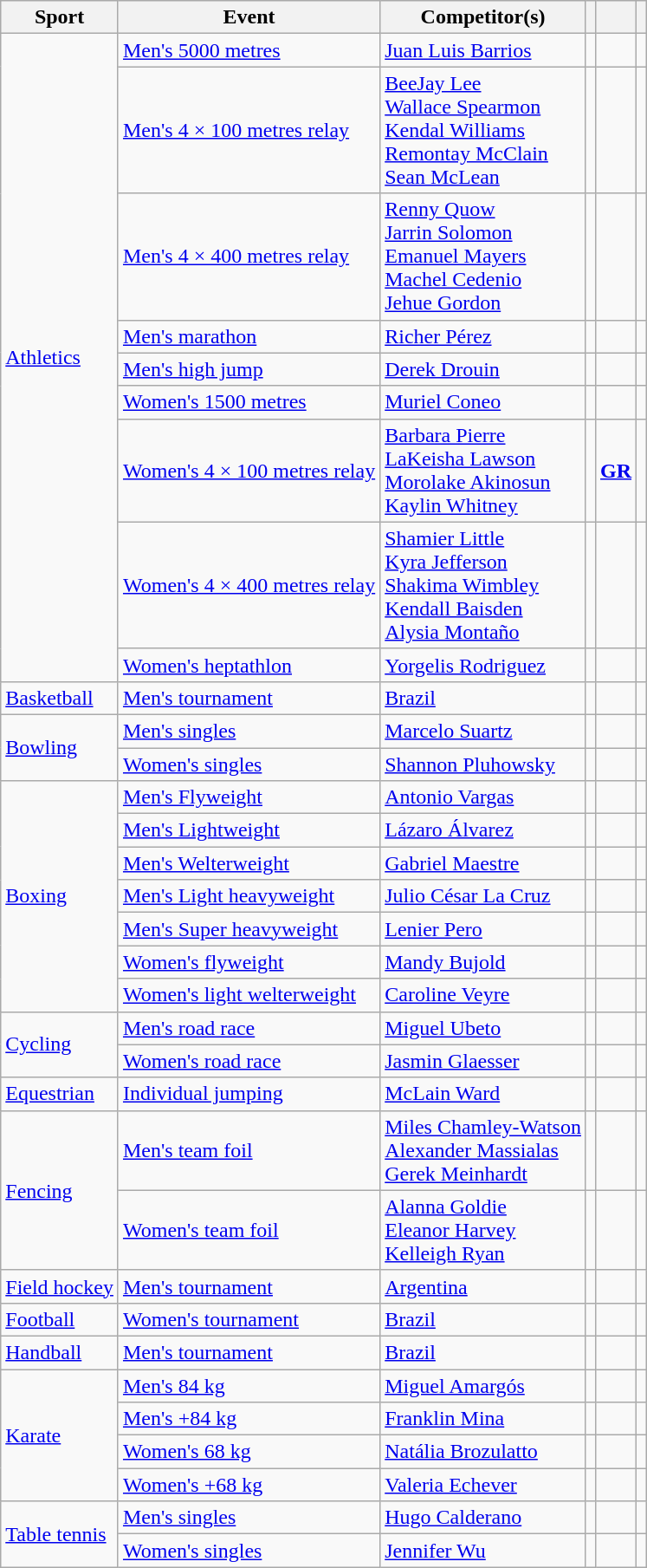<table class="wikitable">
<tr>
<th>Sport</th>
<th>Event</th>
<th>Competitor(s)</th>
<th></th>
<th></th>
<th></th>
</tr>
<tr>
<td rowspan="9"><a href='#'>Athletics</a></td>
<td><a href='#'>Men's 5000 metres</a></td>
<td><a href='#'>Juan Luis Barrios</a></td>
<td></td>
<td></td>
<td></td>
</tr>
<tr>
<td><a href='#'>Men's 4 × 100 metres relay</a></td>
<td><a href='#'>BeeJay Lee</a><br> <a href='#'>Wallace Spearmon</a><br> <a href='#'>Kendal Williams</a><br> <a href='#'>Remontay McClain</a> <br>  <a href='#'>Sean McLean</a></td>
<td></td>
<td></td>
<td></td>
</tr>
<tr>
<td><a href='#'>Men's 4 × 400 metres relay</a></td>
<td><a href='#'>Renny Quow</a> <br> <a href='#'>Jarrin Solomon</a> <br>  <a href='#'>Emanuel Mayers</a> <br> <a href='#'>Machel Cedenio</a><br> <a href='#'>Jehue Gordon</a></td>
<td></td>
<td></td>
<td></td>
</tr>
<tr>
<td><a href='#'>Men's marathon</a></td>
<td><a href='#'>Richer Pérez</a></td>
<td></td>
<td></td>
<td></td>
</tr>
<tr>
<td><a href='#'>Men's high jump</a></td>
<td><a href='#'>Derek Drouin</a></td>
<td></td>
<td></td>
<td></td>
</tr>
<tr>
<td><a href='#'>Women's 1500 metres</a></td>
<td><a href='#'>Muriel Coneo</a></td>
<td></td>
<td></td>
<td></td>
</tr>
<tr>
<td><a href='#'>Women's 4 × 100 metres relay</a></td>
<td><a href='#'>Barbara Pierre</a> <br> <a href='#'>LaKeisha Lawson</a> <br> <a href='#'>Morolake Akinosun</a> <br> <a href='#'>Kaylin Whitney</a></td>
<td></td>
<td><strong><a href='#'>GR</a></strong></td>
<td></td>
</tr>
<tr>
<td><a href='#'>Women's 4 × 400 metres relay</a></td>
<td><a href='#'>Shamier Little</a><br><a href='#'>Kyra Jefferson</a><br><a href='#'>Shakima Wimbley</a><br><a href='#'>Kendall Baisden</a><br><a href='#'>Alysia Montaño</a></td>
<td></td>
<td></td>
<td></td>
</tr>
<tr>
<td><a href='#'>Women's heptathlon</a></td>
<td><a href='#'>Yorgelis Rodriguez</a></td>
<td></td>
<td></td>
<td></td>
</tr>
<tr>
<td><a href='#'>Basketball</a></td>
<td><a href='#'>Men's tournament</a></td>
<td><a href='#'>Brazil</a></td>
<td></td>
<td></td>
<td></td>
</tr>
<tr>
<td rowspan="2"><a href='#'>Bowling</a></td>
<td><a href='#'>Men's singles</a></td>
<td><a href='#'>Marcelo Suartz</a></td>
<td></td>
<td></td>
<td></td>
</tr>
<tr>
<td><a href='#'>Women's singles</a></td>
<td><a href='#'>Shannon Pluhowsky</a></td>
<td></td>
<td></td>
<td></td>
</tr>
<tr>
<td rowspan="7"><a href='#'>Boxing</a></td>
<td><a href='#'>Men's Flyweight</a></td>
<td><a href='#'>Antonio Vargas</a></td>
<td></td>
<td></td>
<td></td>
</tr>
<tr>
<td><a href='#'>Men's Lightweight</a></td>
<td><a href='#'>Lázaro Álvarez</a></td>
<td></td>
<td></td>
<td></td>
</tr>
<tr>
<td><a href='#'>Men's Welterweight</a></td>
<td><a href='#'>Gabriel Maestre</a></td>
<td></td>
<td></td>
<td></td>
</tr>
<tr>
<td><a href='#'>Men's Light heavyweight</a></td>
<td><a href='#'>Julio César La Cruz</a></td>
<td></td>
<td></td>
<td></td>
</tr>
<tr>
<td><a href='#'>Men's Super heavyweight</a></td>
<td><a href='#'>Lenier Pero</a></td>
<td></td>
<td></td>
<td></td>
</tr>
<tr>
<td><a href='#'>Women's flyweight</a></td>
<td><a href='#'>Mandy Bujold</a></td>
<td></td>
<td></td>
<td></td>
</tr>
<tr>
<td><a href='#'>Women's light welterweight</a></td>
<td><a href='#'>Caroline Veyre</a></td>
<td></td>
<td></td>
<td></td>
</tr>
<tr>
<td rowspan="2"><a href='#'>Cycling</a></td>
<td><a href='#'>Men's road race</a></td>
<td><a href='#'>Miguel Ubeto</a></td>
<td></td>
<td></td>
<td></td>
</tr>
<tr>
<td><a href='#'>Women's road race</a></td>
<td><a href='#'>Jasmin Glaesser</a></td>
<td></td>
<td></td>
<td></td>
</tr>
<tr>
<td><a href='#'>Equestrian</a></td>
<td><a href='#'>Individual jumping</a></td>
<td><a href='#'>McLain Ward</a></td>
<td></td>
<td></td>
<td></td>
</tr>
<tr>
<td rowspan="2"><a href='#'>Fencing</a></td>
<td><a href='#'>Men's team foil</a></td>
<td><a href='#'>Miles Chamley-Watson</a><br><a href='#'>Alexander Massialas</a><br><a href='#'>Gerek Meinhardt</a></td>
<td></td>
<td></td>
<td></td>
</tr>
<tr>
<td><a href='#'>Women's team foil</a></td>
<td><a href='#'>Alanna Goldie</a><br><a href='#'>Eleanor Harvey</a><br><a href='#'>Kelleigh Ryan</a></td>
<td></td>
<td></td>
<td></td>
</tr>
<tr>
<td><a href='#'>Field hockey</a></td>
<td><a href='#'>Men's tournament</a></td>
<td><a href='#'>Argentina</a></td>
<td></td>
<td></td>
<td></td>
</tr>
<tr>
<td><a href='#'>Football</a></td>
<td><a href='#'>Women's tournament</a></td>
<td><a href='#'>Brazil</a></td>
<td></td>
<td></td>
<td></td>
</tr>
<tr>
<td><a href='#'>Handball</a></td>
<td><a href='#'>Men's tournament</a></td>
<td><a href='#'>Brazil</a></td>
<td></td>
<td></td>
<td></td>
</tr>
<tr>
<td rowspan="4"><a href='#'>Karate</a></td>
<td><a href='#'>Men's 84 kg</a></td>
<td><a href='#'>Miguel Amargós</a></td>
<td></td>
<td></td>
<td></td>
</tr>
<tr>
<td><a href='#'>Men's +84 kg</a></td>
<td><a href='#'>Franklin Mina</a></td>
<td></td>
<td></td>
<td></td>
</tr>
<tr>
<td><a href='#'>Women's 68 kg</a></td>
<td><a href='#'>Natália Brozulatto</a></td>
<td></td>
<td></td>
<td></td>
</tr>
<tr>
<td><a href='#'>Women's +68 kg</a></td>
<td><a href='#'>Valeria Echever</a></td>
<td></td>
<td></td>
<td></td>
</tr>
<tr>
<td rowspan="2"><a href='#'>Table tennis</a></td>
<td><a href='#'>Men's singles</a></td>
<td><a href='#'>Hugo Calderano</a></td>
<td></td>
<td></td>
<td></td>
</tr>
<tr>
<td><a href='#'>Women's singles</a></td>
<td><a href='#'>Jennifer Wu</a></td>
<td></td>
<td></td>
<td></td>
</tr>
</table>
